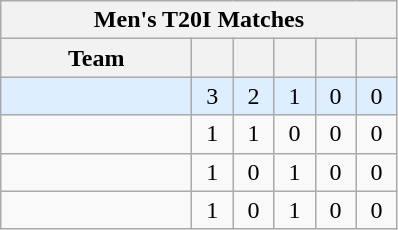<table class="wikitable" style="text-align:center">
<tr>
<th colspan=6>Men's T20I Matches</th>
</tr>
<tr>
<th width=120>Team</th>
<th width=20></th>
<th width=20></th>
<th width=20></th>
<th width=20></th>
<th width=20></th>
</tr>
<tr bgcolor="#ddeeff">
<td align="left"></td>
<td>3</td>
<td>2</td>
<td>1</td>
<td>0</td>
<td>0</td>
</tr>
<tr>
<td align="left"></td>
<td>1</td>
<td>1</td>
<td>0</td>
<td>0</td>
<td>0</td>
</tr>
<tr>
<td align="left"></td>
<td>1</td>
<td>0</td>
<td>1</td>
<td>0</td>
<td>0</td>
</tr>
<tr>
<td align="left"></td>
<td>1</td>
<td>0</td>
<td>1</td>
<td>0</td>
<td>0</td>
</tr>
</table>
